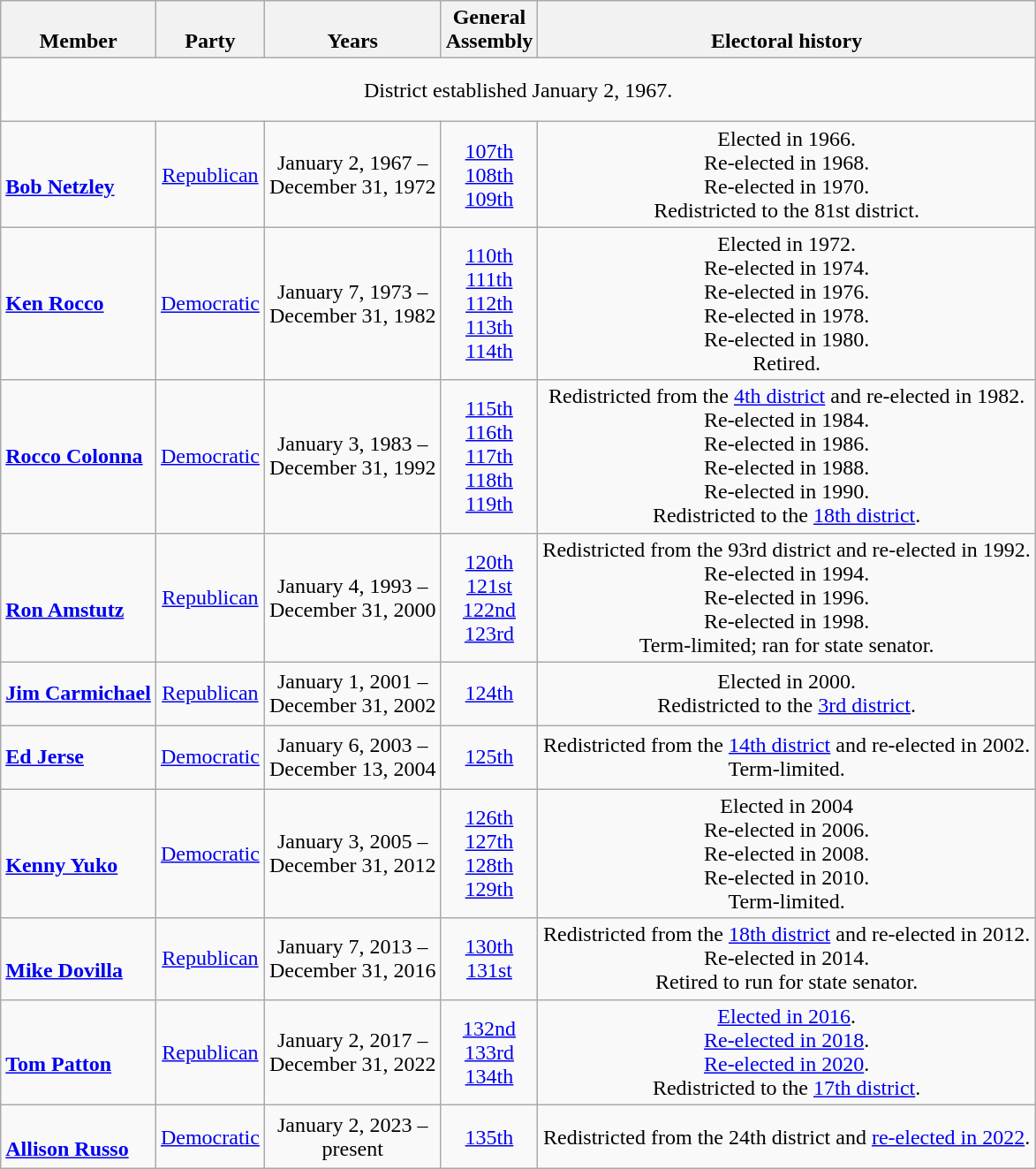<table class=wikitable style="text-align:center">
<tr valign=bottom>
<th>Member</th>
<th>Party</th>
<th>Years</th>
<th>General<br>Assembly</th>
<th>Electoral history</th>
</tr>
<tr style="height:3em">
<td colspan=5>District established January 2, 1967.</td>
</tr>
<tr style="height:3em">
<td align=left><br><strong><a href='#'>Bob Netzley</a></strong><br></td>
<td><a href='#'>Republican</a></td>
<td>January 2, 1967 –<br>December 31, 1972</td>
<td><a href='#'>107th</a><br><a href='#'>108th</a><br><a href='#'>109th</a></td>
<td>Elected in 1966.<br>Re-elected in 1968.<br>Re-elected in 1970.<br>Redistricted to the 81st district.</td>
</tr>
<tr style="height:3em">
<td align=left><strong><a href='#'>Ken Rocco</a></strong><br></td>
<td><a href='#'>Democratic</a></td>
<td>January 7, 1973 –<br>December 31, 1982</td>
<td><a href='#'>110th</a><br><a href='#'>111th</a><br><a href='#'>112th</a><br><a href='#'>113th</a><br><a href='#'>114th</a></td>
<td>Elected in 1972.<br>Re-elected in 1974.<br>Re-elected in 1976.<br>Re-elected in 1978.<br>Re-elected in 1980.<br>Retired.</td>
</tr>
<tr style="height:3em">
<td align=left><strong><a href='#'>Rocco Colonna</a></strong><br></td>
<td><a href='#'>Democratic</a></td>
<td>January 3, 1983 –<br>December 31, 1992</td>
<td><a href='#'>115th</a><br><a href='#'>116th</a><br><a href='#'>117th</a><br><a href='#'>118th</a><br><a href='#'>119th</a></td>
<td>Redistricted from the <a href='#'>4th district</a> and re-elected in 1982.<br>Re-elected in 1984.<br>Re-elected in 1986.<br>Re-elected in 1988.<br>Re-elected in 1990.<br>Redistricted to the <a href='#'>18th district</a>.</td>
</tr>
<tr style="height:3em">
<td align=left><br><strong><a href='#'>Ron Amstutz</a></strong><br></td>
<td><a href='#'>Republican</a></td>
<td>January 4, 1993 –<br>December 31, 2000</td>
<td><a href='#'>120th</a><br><a href='#'>121st</a><br><a href='#'>122nd</a><br><a href='#'>123rd</a></td>
<td>Redistricted from the 93rd district and re-elected in 1992.<br>Re-elected in 1994.<br>Re-elected in 1996.<br>Re-elected in 1998.<br>Term-limited; ran for state senator.</td>
</tr>
<tr style="height:3em">
<td align=left><strong><a href='#'>Jim Carmichael</a></strong><br></td>
<td><a href='#'>Republican</a></td>
<td>January 1, 2001 –<br>December 31, 2002</td>
<td><a href='#'>124th</a></td>
<td>Elected in 2000.<br>Redistricted to the <a href='#'>3rd district</a>.</td>
</tr>
<tr style="height:3em">
<td align=left><strong><a href='#'>Ed Jerse</a></strong><br></td>
<td><a href='#'>Democratic</a></td>
<td>January 6, 2003 –<br>December 13, 2004</td>
<td><a href='#'>125th</a></td>
<td>Redistricted from the <a href='#'>14th district</a> and re-elected in 2002.<br>Term-limited.</td>
</tr>
<tr style="height:3em">
<td align=left><br><strong><a href='#'>Kenny Yuko</a></strong><br></td>
<td><a href='#'>Democratic</a></td>
<td>January 3, 2005 –<br>December 31, 2012</td>
<td><a href='#'>126th</a><br><a href='#'>127th</a><br><a href='#'>128th</a><br><a href='#'>129th</a></td>
<td>Elected in 2004<br>Re-elected in 2006.<br>Re-elected in 2008.<br>Re-elected in 2010.<br>Term-limited.</td>
</tr>
<tr style="height:3em">
<td align=left><br><strong><a href='#'>Mike Dovilla</a></strong><br></td>
<td><a href='#'>Republican</a></td>
<td>January 7, 2013 –<br>December 31, 2016</td>
<td><a href='#'>130th</a><br><a href='#'>131st</a></td>
<td>Redistricted from the <a href='#'>18th district</a> and re-elected in 2012.<br>Re-elected in 2014.<br>Retired to run for state senator.</td>
</tr>
<tr style="height:3em">
<td align=left><br><strong><a href='#'>Tom Patton</a></strong><br></td>
<td><a href='#'>Republican</a></td>
<td>January 2, 2017 –<br>December 31, 2022</td>
<td><a href='#'>132nd</a><br><a href='#'>133rd</a><br><a href='#'>134th</a></td>
<td><a href='#'>Elected in 2016</a>.<br><a href='#'>Re-elected in 2018</a>.<br><a href='#'>Re-elected in 2020</a>.<br>Redistricted to the <a href='#'>17th district</a>.</td>
</tr>
<tr style="height:3em">
<td align=left><br><strong><a href='#'>Allison Russo</a></strong><br></td>
<td><a href='#'>Democratic</a></td>
<td>January 2, 2023 –<br>present</td>
<td><a href='#'>135th</a></td>
<td>Redistricted from the 24th district and <a href='#'>re-elected in 2022</a>.</td>
</tr>
</table>
